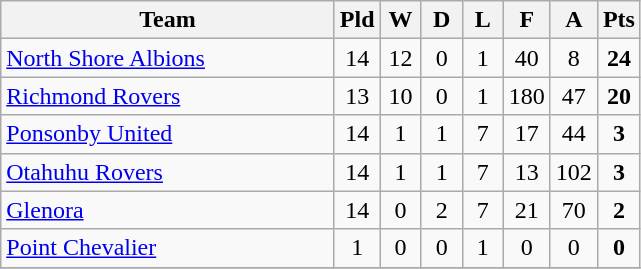<table class="wikitable" style="text-align:center;">
<tr>
<th width=215>Team</th>
<th width=20 abbr="Played">Pld</th>
<th width=20 abbr="Won">W</th>
<th width=20 abbr="Drawn">D</th>
<th width=20 abbr="Lost">L</th>
<th width=20 abbr="For">F</th>
<th width=20 abbr="Against">A</th>
<th width=20 abbr="Points">Pts</th>
</tr>
<tr>
<td style="text-align:left;"><a href='#'>North Shore Albions</a></td>
<td>14</td>
<td>12</td>
<td>0</td>
<td>1</td>
<td>40</td>
<td>8</td>
<td><strong>24</strong></td>
</tr>
<tr>
<td style="text-align:left;"><a href='#'>Richmond Rovers</a></td>
<td>13</td>
<td>10</td>
<td>0</td>
<td>1</td>
<td>180</td>
<td>47</td>
<td><strong>20</strong></td>
</tr>
<tr>
<td style="text-align:left;"><a href='#'>Ponsonby United</a></td>
<td>14</td>
<td>1</td>
<td>1</td>
<td>7</td>
<td>17</td>
<td>44</td>
<td><strong>3</strong></td>
</tr>
<tr>
<td style="text-align:left;"><a href='#'>Otahuhu Rovers</a></td>
<td>14</td>
<td>1</td>
<td>1</td>
<td>7</td>
<td>13</td>
<td>102</td>
<td><strong>3</strong></td>
</tr>
<tr>
<td style="text-align:left;"><a href='#'>Glenora</a></td>
<td>14</td>
<td>0</td>
<td>2</td>
<td>7</td>
<td>21</td>
<td>70</td>
<td><strong>2</strong></td>
</tr>
<tr>
<td style="text-align:left;"><a href='#'>Point Chevalier</a></td>
<td>1</td>
<td>0</td>
<td>0</td>
<td>1</td>
<td>0</td>
<td>0</td>
<td><strong>0</strong></td>
</tr>
<tr>
</tr>
</table>
